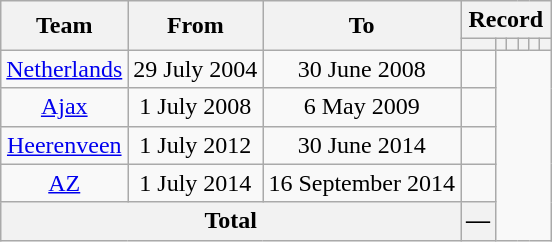<table class="wikitable" style="text-align: center">
<tr>
<th rowspan="2">Team</th>
<th rowspan="2">From</th>
<th rowspan="2">To</th>
<th colspan="6">Record</th>
</tr>
<tr>
<th></th>
<th></th>
<th></th>
<th></th>
<th></th>
<th></th>
</tr>
<tr>
<td><a href='#'>Netherlands</a></td>
<td>29 July 2004</td>
<td>30 June 2008<br></td>
<td></td>
</tr>
<tr>
<td><a href='#'>Ajax</a></td>
<td>1 July 2008</td>
<td>6 May 2009<br></td>
<td></td>
</tr>
<tr>
<td><a href='#'>Heerenveen</a></td>
<td>1 July 2012</td>
<td>30 June 2014<br></td>
<td></td>
</tr>
<tr>
<td><a href='#'>AZ</a></td>
<td>1 July 2014</td>
<td>16 September 2014<br></td>
<td></td>
</tr>
<tr>
<th colspan="3">Total<br></th>
<th>—</th>
</tr>
</table>
